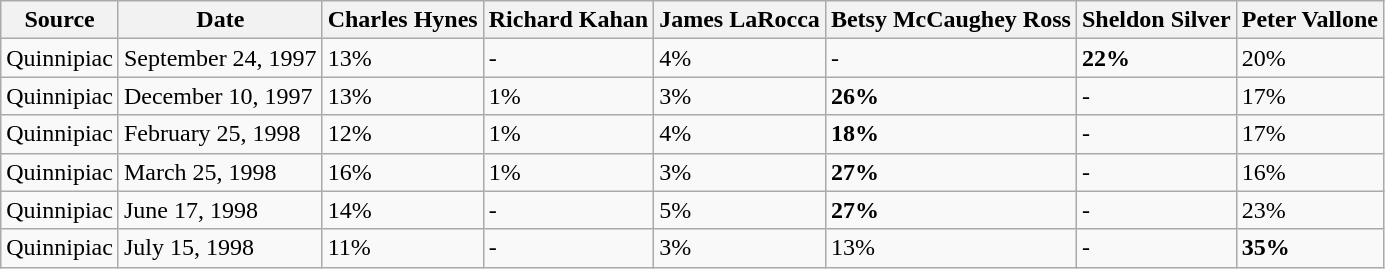<table class="wikitable">
<tr>
<th>Source</th>
<th>Date</th>
<th>Charles Hynes</th>
<th>Richard Kahan</th>
<th>James LaRocca</th>
<th>Betsy McCaughey Ross</th>
<th>Sheldon Silver</th>
<th>Peter Vallone</th>
</tr>
<tr>
<td>Quinnipiac</td>
<td>September 24, 1997</td>
<td>13%</td>
<td>-</td>
<td>4%</td>
<td>-</td>
<td><strong>22%</strong></td>
<td>20%</td>
</tr>
<tr>
<td>Quinnipiac</td>
<td>December 10, 1997</td>
<td>13%</td>
<td>1%</td>
<td>3%</td>
<td><strong>26%</strong></td>
<td>-</td>
<td>17%</td>
</tr>
<tr>
<td>Quinnipiac</td>
<td>February 25, 1998</td>
<td>12%</td>
<td>1%</td>
<td>4%</td>
<td><strong>18%</strong></td>
<td>-</td>
<td>17%</td>
</tr>
<tr>
<td>Quinnipiac</td>
<td>March 25, 1998</td>
<td>16%</td>
<td>1%</td>
<td>3%</td>
<td><strong>27%</strong></td>
<td>-</td>
<td>16%</td>
</tr>
<tr>
<td>Quinnipiac</td>
<td>June 17, 1998</td>
<td>14%</td>
<td>-</td>
<td>5%</td>
<td><strong>27%</strong></td>
<td>-</td>
<td>23%</td>
</tr>
<tr>
<td>Quinnipiac</td>
<td>July 15, 1998</td>
<td>11%</td>
<td>-</td>
<td>3%</td>
<td>13%</td>
<td>-</td>
<td><strong>35%</strong></td>
</tr>
</table>
